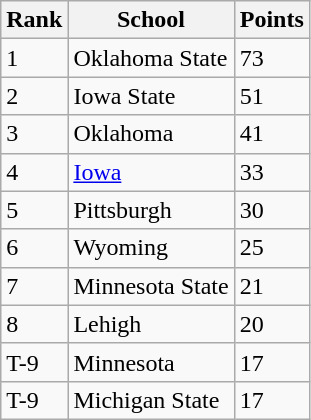<table class="wikitable">
<tr>
<th>Rank</th>
<th>School</th>
<th>Points</th>
</tr>
<tr>
<td>1</td>
<td>Oklahoma State</td>
<td>73</td>
</tr>
<tr>
<td>2</td>
<td>Iowa State</td>
<td>51</td>
</tr>
<tr>
<td>3</td>
<td>Oklahoma</td>
<td>41</td>
</tr>
<tr>
<td>4</td>
<td><a href='#'>Iowa</a></td>
<td>33</td>
</tr>
<tr>
<td>5</td>
<td>Pittsburgh</td>
<td>30</td>
</tr>
<tr>
<td>6</td>
<td>Wyoming</td>
<td>25</td>
</tr>
<tr>
<td>7</td>
<td>Minnesota State</td>
<td>21</td>
</tr>
<tr>
<td>8</td>
<td>Lehigh</td>
<td>20</td>
</tr>
<tr>
<td>T-9</td>
<td>Minnesota</td>
<td>17</td>
</tr>
<tr>
<td>T-9</td>
<td>Michigan State</td>
<td>17</td>
</tr>
</table>
